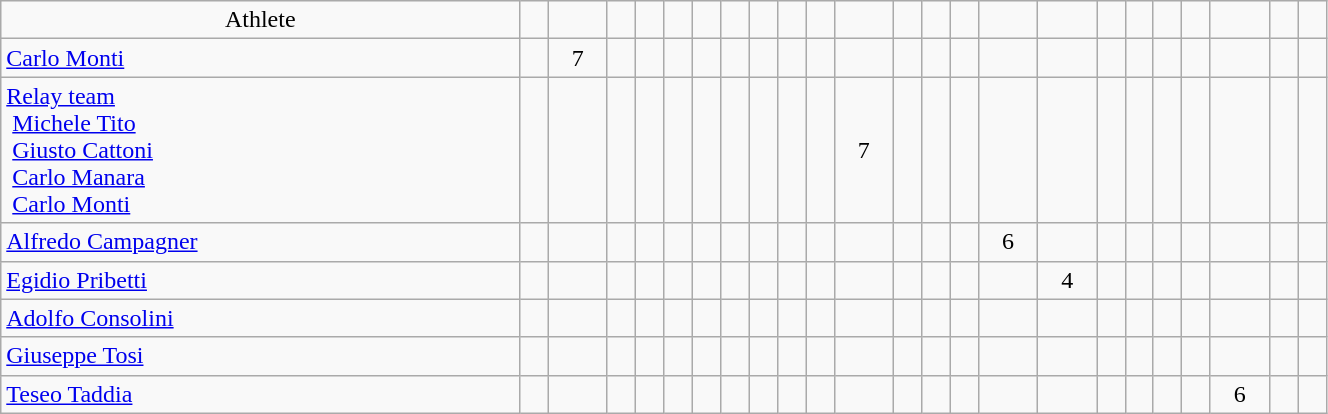<table class="wikitable" style="text-align: center; font-size:100%" width="70%">
<tr>
<td>Athlete</td>
<td></td>
<td></td>
<td></td>
<td></td>
<td></td>
<td></td>
<td></td>
<td></td>
<td></td>
<td></td>
<td></td>
<td></td>
<td></td>
<td></td>
<td></td>
<td></td>
<td></td>
<td></td>
<td></td>
<td></td>
<td></td>
<td></td>
<td></td>
</tr>
<tr>
<td align=left><a href='#'>Carlo Monti</a></td>
<td></td>
<td>7</td>
<td></td>
<td></td>
<td></td>
<td></td>
<td></td>
<td></td>
<td></td>
<td></td>
<td></td>
<td></td>
<td></td>
<td></td>
<td></td>
<td></td>
<td></td>
<td></td>
<td></td>
<td></td>
<td></td>
<td></td>
<td></td>
</tr>
<tr>
<td align=left><a href='#'>Relay team</a><br> <a href='#'>Michele Tito</a><br> <a href='#'>Giusto Cattoni</a><br> <a href='#'>Carlo Manara</a><br> <a href='#'>Carlo Monti</a></td>
<td></td>
<td></td>
<td></td>
<td></td>
<td></td>
<td></td>
<td></td>
<td></td>
<td></td>
<td></td>
<td>7</td>
<td></td>
<td></td>
<td></td>
<td></td>
<td></td>
<td></td>
<td></td>
<td></td>
<td></td>
<td></td>
<td></td>
<td></td>
</tr>
<tr>
<td align=left><a href='#'>Alfredo Campagner</a></td>
<td></td>
<td></td>
<td></td>
<td></td>
<td></td>
<td></td>
<td></td>
<td></td>
<td></td>
<td></td>
<td></td>
<td></td>
<td></td>
<td></td>
<td>6</td>
<td></td>
<td></td>
<td></td>
<td></td>
<td></td>
<td></td>
<td></td>
<td></td>
</tr>
<tr>
<td align=left><a href='#'>Egidio Pribetti</a></td>
<td></td>
<td></td>
<td></td>
<td></td>
<td></td>
<td></td>
<td></td>
<td></td>
<td></td>
<td></td>
<td></td>
<td></td>
<td></td>
<td></td>
<td></td>
<td>4</td>
<td></td>
<td></td>
<td></td>
<td></td>
<td></td>
<td></td>
<td></td>
</tr>
<tr>
<td align=left><a href='#'>Adolfo Consolini</a></td>
<td></td>
<td></td>
<td></td>
<td></td>
<td></td>
<td></td>
<td></td>
<td></td>
<td></td>
<td></td>
<td></td>
<td></td>
<td></td>
<td></td>
<td></td>
<td></td>
<td></td>
<td></td>
<td></td>
<td></td>
<td></td>
<td></td>
<td></td>
</tr>
<tr>
<td align=left><a href='#'>Giuseppe Tosi</a></td>
<td></td>
<td></td>
<td></td>
<td></td>
<td></td>
<td></td>
<td></td>
<td></td>
<td></td>
<td></td>
<td></td>
<td></td>
<td></td>
<td></td>
<td></td>
<td></td>
<td></td>
<td></td>
<td></td>
<td></td>
<td></td>
<td></td>
<td></td>
</tr>
<tr>
<td align=left><a href='#'>Teseo Taddia</a></td>
<td></td>
<td></td>
<td></td>
<td></td>
<td></td>
<td></td>
<td></td>
<td></td>
<td></td>
<td></td>
<td></td>
<td></td>
<td></td>
<td></td>
<td></td>
<td></td>
<td></td>
<td></td>
<td></td>
<td></td>
<td>6</td>
<td></td>
<td></td>
</tr>
</table>
